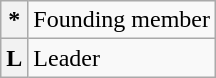<table class="wikitable">
<tr>
<th>*</th>
<td>Founding member</td>
</tr>
<tr>
<th>L</th>
<td>Leader</td>
</tr>
</table>
